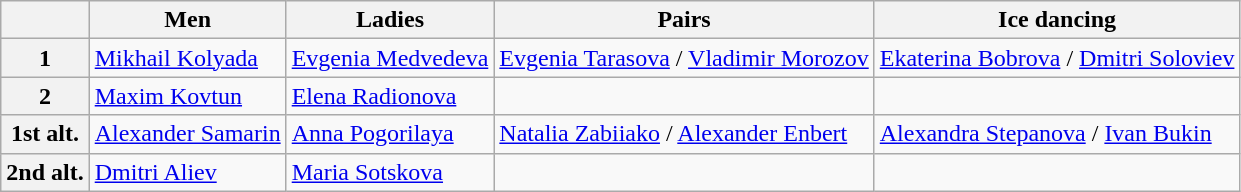<table class="wikitable">
<tr>
<th></th>
<th>Men</th>
<th>Ladies</th>
<th>Pairs</th>
<th>Ice dancing</th>
</tr>
<tr>
<th>1</th>
<td><a href='#'>Mikhail Kolyada</a></td>
<td><a href='#'>Evgenia Medvedeva</a></td>
<td><a href='#'>Evgenia Tarasova</a> / <a href='#'>Vladimir Morozov</a></td>
<td><a href='#'>Ekaterina Bobrova</a> / <a href='#'>Dmitri Soloviev</a></td>
</tr>
<tr>
<th>2</th>
<td><a href='#'>Maxim Kovtun</a></td>
<td><a href='#'>Elena Radionova</a></td>
<td></td>
<td></td>
</tr>
<tr>
<th>1st alt.</th>
<td><a href='#'>Alexander Samarin</a></td>
<td><a href='#'>Anna Pogorilaya</a></td>
<td><a href='#'>Natalia Zabiiako</a> / <a href='#'>Alexander Enbert</a></td>
<td><a href='#'>Alexandra Stepanova</a> / <a href='#'>Ivan Bukin</a></td>
</tr>
<tr>
<th>2nd alt.</th>
<td><a href='#'>Dmitri Aliev</a></td>
<td><a href='#'>Maria Sotskova</a></td>
<td></td>
<td></td>
</tr>
</table>
